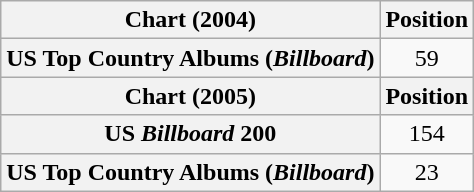<table class="wikitable plainrowheaders" style="text-align:center">
<tr>
<th scope="col">Chart (2004)</th>
<th scope="col">Position</th>
</tr>
<tr>
<th scope="row">US Top Country Albums (<em>Billboard</em>)</th>
<td>59</td>
</tr>
<tr>
<th scope="col">Chart (2005)</th>
<th scope="col">Position</th>
</tr>
<tr>
<th scope="row">US <em>Billboard</em> 200</th>
<td>154</td>
</tr>
<tr>
<th scope="row">US Top Country Albums (<em>Billboard</em>)</th>
<td>23</td>
</tr>
</table>
